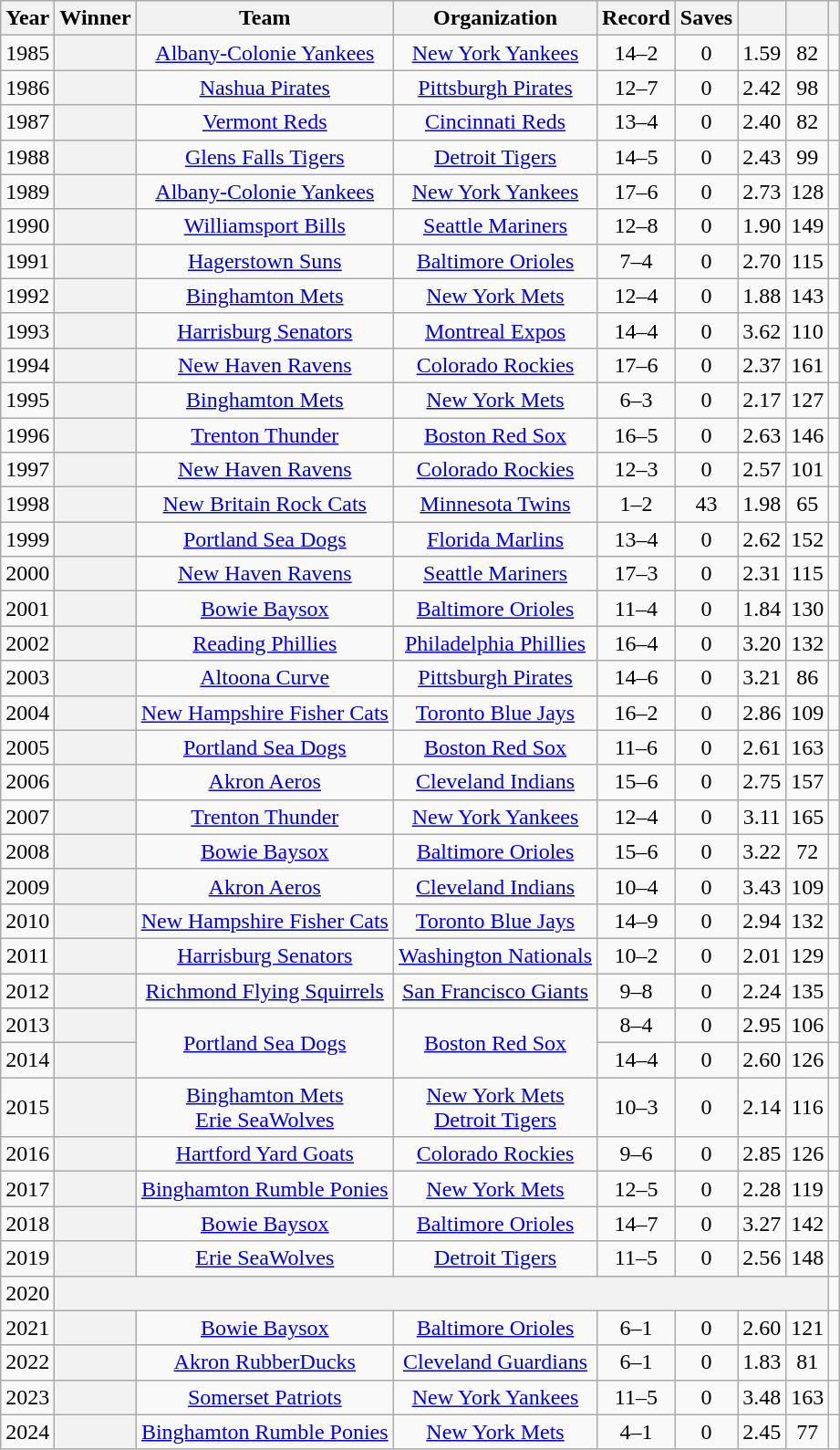<table class="wikitable sortable plainrowheaders" style="text-align:center">
<tr>
<th scope="col">Year</th>
<th scope="col">Winner</th>
<th scope="col">Team</th>
<th scope="col">Organization</th>
<th scope="col">Record</th>
<th scope="col">Saves</th>
<th scope="col"></th>
<th scope="col"></th>
<th scope="col" class="unsortable"></th>
</tr>
<tr>
<td>1985</td>
<th scope="row" style="text-align:center"></th>
<td><a href='#'>Albany-Colonie Yankees</a></td>
<td><a href='#'>New York Yankees</a></td>
<td>14–2</td>
<td>0</td>
<td>1.59</td>
<td>82</td>
<td></td>
</tr>
<tr>
<td>1986</td>
<th scope="row" style="text-align:center"></th>
<td><a href='#'>Nashua Pirates</a></td>
<td><a href='#'>Pittsburgh Pirates</a></td>
<td>12–7</td>
<td>0</td>
<td>2.42</td>
<td>98</td>
<td></td>
</tr>
<tr>
<td>1987</td>
<th scope="row" style="text-align:center"></th>
<td><a href='#'>Vermont Reds</a></td>
<td><a href='#'>Cincinnati Reds</a></td>
<td>13–4</td>
<td>0</td>
<td>2.40</td>
<td>82</td>
<td></td>
</tr>
<tr>
<td>1988</td>
<th scope="row" style="text-align:center"></th>
<td><a href='#'>Glens Falls Tigers</a></td>
<td><a href='#'>Detroit Tigers</a></td>
<td>14–5</td>
<td>0</td>
<td>2.43</td>
<td>99</td>
<td></td>
</tr>
<tr>
<td>1989</td>
<th scope="row" style="text-align:center"></th>
<td><a href='#'>Albany-Colonie Yankees</a></td>
<td><a href='#'>New York Yankees</a></td>
<td>17–6</td>
<td>0</td>
<td>2.73</td>
<td>128</td>
<td></td>
</tr>
<tr>
<td>1990</td>
<th scope="row" style="text-align:center"></th>
<td><a href='#'>Williamsport Bills</a></td>
<td><a href='#'>Seattle Mariners</a></td>
<td>12–8</td>
<td>0</td>
<td>1.90</td>
<td>149</td>
<td></td>
</tr>
<tr>
<td>1991</td>
<th scope="row" style="text-align:center"></th>
<td><a href='#'>Hagerstown Suns</a></td>
<td><a href='#'>Baltimore Orioles</a></td>
<td>7–4</td>
<td>0</td>
<td>2.70</td>
<td>115</td>
<td></td>
</tr>
<tr>
<td>1992</td>
<th scope="row" style="text-align:center"></th>
<td><a href='#'>Binghamton Mets</a></td>
<td><a href='#'>New York Mets</a></td>
<td>12–4</td>
<td>0</td>
<td>1.88</td>
<td>143</td>
<td></td>
</tr>
<tr>
<td>1993</td>
<th scope="row" style="text-align:center"></th>
<td><a href='#'>Harrisburg Senators</a></td>
<td><a href='#'>Montreal Expos</a></td>
<td>14–4</td>
<td>0</td>
<td>3.62</td>
<td>110</td>
<td></td>
</tr>
<tr>
<td>1994</td>
<th scope="row" style="text-align:center"></th>
<td><a href='#'>New Haven Ravens</a></td>
<td><a href='#'>Colorado Rockies</a></td>
<td>17–6</td>
<td>0</td>
<td>2.37</td>
<td>161</td>
<td></td>
</tr>
<tr>
<td>1995</td>
<th scope="row" style="text-align:center"></th>
<td><a href='#'>Binghamton Mets</a></td>
<td><a href='#'>New York Mets</a></td>
<td>6–3</td>
<td>0</td>
<td>2.17</td>
<td>127</td>
<td></td>
</tr>
<tr>
<td>1996</td>
<th scope="row" style="text-align:center"></th>
<td><a href='#'>Trenton Thunder</a></td>
<td><a href='#'>Boston Red Sox</a></td>
<td>16–5</td>
<td>0</td>
<td>2.63</td>
<td>146</td>
<td></td>
</tr>
<tr>
<td>1997</td>
<th scope="row" style="text-align:center"></th>
<td><a href='#'>New Haven Ravens</a></td>
<td><a href='#'>Colorado Rockies</a></td>
<td>12–3</td>
<td>0</td>
<td>2.57</td>
<td>101</td>
<td></td>
</tr>
<tr>
<td>1998</td>
<th scope="row" style="text-align:center"></th>
<td><a href='#'>New Britain Rock Cats</a></td>
<td><a href='#'>Minnesota Twins</a></td>
<td>1–2</td>
<td>43</td>
<td>1.98</td>
<td>65</td>
<td></td>
</tr>
<tr>
<td>1999</td>
<th scope="row" style="text-align:center"></th>
<td><a href='#'>Portland Sea Dogs</a></td>
<td><a href='#'>Florida Marlins</a></td>
<td>13–4</td>
<td>0</td>
<td>2.62</td>
<td>152</td>
<td></td>
</tr>
<tr>
<td>2000</td>
<th scope="row" style="text-align:center"></th>
<td><a href='#'>New Haven Ravens</a></td>
<td><a href='#'>Seattle Mariners</a></td>
<td>17–3</td>
<td>0</td>
<td>2.31</td>
<td>115</td>
<td></td>
</tr>
<tr>
<td>2001</td>
<th scope="row" style="text-align:center"></th>
<td><a href='#'>Bowie Baysox</a></td>
<td><a href='#'>Baltimore Orioles</a></td>
<td>11–4</td>
<td>0</td>
<td>1.84</td>
<td>130</td>
<td></td>
</tr>
<tr>
<td>2002</td>
<th scope="row" style="text-align:center"></th>
<td><a href='#'>Reading Phillies</a></td>
<td><a href='#'>Philadelphia Phillies</a></td>
<td>16–4</td>
<td>0</td>
<td>3.20</td>
<td>132</td>
<td></td>
</tr>
<tr>
<td>2003</td>
<th scope="row" style="text-align:center"></th>
<td><a href='#'>Altoona Curve</a></td>
<td><a href='#'>Pittsburgh Pirates</a></td>
<td>14–6</td>
<td>0</td>
<td>3.21</td>
<td>86</td>
<td></td>
</tr>
<tr>
<td>2004</td>
<th scope="row" style="text-align:center"></th>
<td><a href='#'>New Hampshire Fisher Cats</a></td>
<td><a href='#'>Toronto Blue Jays</a></td>
<td>16–2</td>
<td>0</td>
<td>2.86</td>
<td>109</td>
<td></td>
</tr>
<tr>
<td>2005</td>
<th scope="row" style="text-align:center"></th>
<td><a href='#'>Portland Sea Dogs</a></td>
<td><a href='#'>Boston Red Sox</a></td>
<td>11–6</td>
<td>0</td>
<td>2.61</td>
<td>163</td>
<td></td>
</tr>
<tr>
<td>2006</td>
<th scope="row" style="text-align:center"></th>
<td><a href='#'>Akron Aeros</a></td>
<td><a href='#'>Cleveland Indians</a></td>
<td>15–6</td>
<td>0</td>
<td>2.75</td>
<td>157</td>
<td></td>
</tr>
<tr>
<td>2007</td>
<th scope="row" style="text-align:center"></th>
<td><a href='#'>Trenton Thunder</a></td>
<td><a href='#'>New York Yankees</a></td>
<td>12–4</td>
<td>0</td>
<td>3.11</td>
<td>165</td>
<td></td>
</tr>
<tr>
<td>2008</td>
<th scope="row" style="text-align:center"></th>
<td><a href='#'>Bowie Baysox</a></td>
<td><a href='#'>Baltimore Orioles</a></td>
<td>15–6</td>
<td>0</td>
<td>3.22</td>
<td>72</td>
<td></td>
</tr>
<tr>
<td>2009</td>
<th scope="row" style="text-align:center"></th>
<td><a href='#'>Akron Aeros</a></td>
<td><a href='#'>Cleveland Indians</a></td>
<td>10–4</td>
<td>0</td>
<td>3.43</td>
<td>109</td>
<td></td>
</tr>
<tr>
<td>2010</td>
<th scope="row" style="text-align:center"></th>
<td><a href='#'>New Hampshire Fisher Cats</a></td>
<td><a href='#'>Toronto Blue Jays</a></td>
<td>14–9</td>
<td>0</td>
<td>2.94</td>
<td>132</td>
<td></td>
</tr>
<tr>
<td>2011</td>
<th scope="row" style="text-align:center"></th>
<td><a href='#'>Harrisburg Senators</a></td>
<td><a href='#'>Washington Nationals</a></td>
<td>10–2</td>
<td>0</td>
<td>2.01</td>
<td>129</td>
<td></td>
</tr>
<tr>
<td>2012</td>
<th scope="row" style="text-align:center"></th>
<td><a href='#'>Richmond Flying Squirrels</a></td>
<td><a href='#'>San Francisco Giants</a></td>
<td>9–8</td>
<td>0</td>
<td>2.24</td>
<td>135</td>
<td></td>
</tr>
<tr>
<td>2013</td>
<th scope="row" style="text-align:center"></th>
<td rowspan="2"><a href='#'>Portland Sea Dogs</a></td>
<td rowspan="2"><a href='#'>Boston Red Sox</a></td>
<td>8–4</td>
<td>0</td>
<td>2.95</td>
<td>106</td>
<td></td>
</tr>
<tr>
<td>2014</td>
<th scope="row" style="text-align:center"></th>
<td>14–4</td>
<td>0</td>
<td>2.60</td>
<td>126</td>
<td></td>
</tr>
<tr>
<td>2015</td>
<th scope="row" style="text-align:center"></th>
<td><a href='#'>Binghamton Mets</a><br><a href='#'>Erie SeaWolves</a></td>
<td><a href='#'>New York Mets</a><br><a href='#'>Detroit Tigers</a></td>
<td>10–3</td>
<td>0</td>
<td>2.14</td>
<td>116</td>
<td></td>
</tr>
<tr>
<td>2016</td>
<th scope="row" style="text-align:center"></th>
<td><a href='#'>Hartford Yard Goats</a></td>
<td><a href='#'>Colorado Rockies</a></td>
<td>9–6</td>
<td>0</td>
<td>2.85</td>
<td>126</td>
<td></td>
</tr>
<tr>
<td>2017</td>
<th scope="row" style="text-align:center"></th>
<td><a href='#'>Binghamton Rumble Ponies</a></td>
<td><a href='#'>New York Mets</a></td>
<td>12–5</td>
<td>0</td>
<td>2.28</td>
<td>119</td>
<td></td>
</tr>
<tr>
<td>2018</td>
<th scope="row" style="text-align:center"></th>
<td><a href='#'>Bowie Baysox</a></td>
<td><a href='#'>Baltimore Orioles</a></td>
<td>14–7</td>
<td>0</td>
<td>3.27</td>
<td>142</td>
<td></td>
</tr>
<tr>
<td>2019</td>
<th scope="row" style="text-align:center"></th>
<td><a href='#'>Erie SeaWolves</a></td>
<td><a href='#'>Detroit Tigers</a></td>
<td>11–5</td>
<td>0</td>
<td>2.56</td>
<td>148</td>
<td></td>
</tr>
<tr>
<td>2020</td>
<th scope="row" style="text-align:center" colspan="7"></th>
<td></td>
</tr>
<tr>
<td>2021</td>
<th scope="row" style="text-align:center"></th>
<td><a href='#'>Bowie Baysox</a></td>
<td><a href='#'>Baltimore Orioles</a></td>
<td>6–1</td>
<td>0</td>
<td>2.60</td>
<td>121</td>
<td></td>
</tr>
<tr>
<td>2022</td>
<th scope="row" style="text-align:center"></th>
<td><a href='#'>Akron RubberDucks</a></td>
<td><a href='#'>Cleveland Guardians</a></td>
<td>6–1</td>
<td>0</td>
<td>1.83</td>
<td>81</td>
<td></td>
</tr>
<tr>
<td>2023</td>
<th scope="row" style="text-align:center"></th>
<td><a href='#'>Somerset Patriots</a></td>
<td><a href='#'>New York Yankees</a></td>
<td>11–5</td>
<td>0</td>
<td>3.48</td>
<td>163</td>
<td></td>
</tr>
<tr>
<td>2024</td>
<th scope="row" style="text-align:center"></th>
<td><a href='#'>Binghamton Rumble Ponies</a></td>
<td><a href='#'>New York Mets</a></td>
<td>4–1</td>
<td>0</td>
<td>2.45</td>
<td>77</td>
<td></td>
</tr>
</table>
